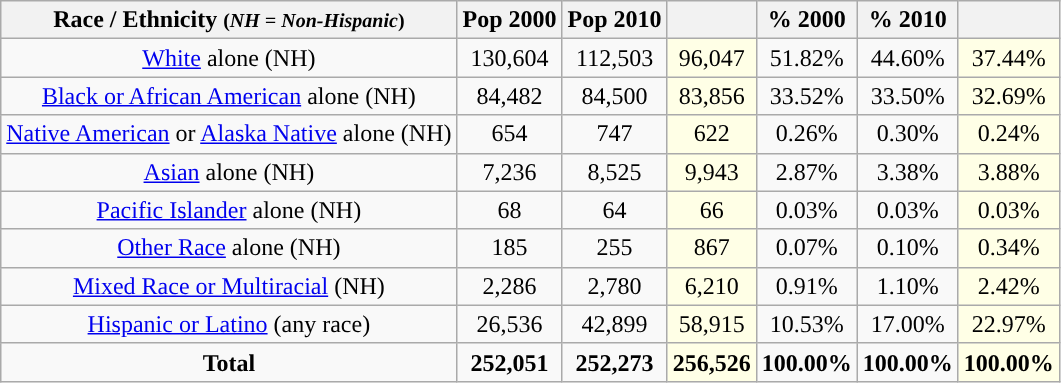<table class="wikitable" style="text-align:center;">
<tr>
<th>Race / Ethnicity <small>(<em>NH = Non-Hispanic</em>)</small></th>
<th>Pop 2000</th>
<th>Pop 2010</th>
<th></th>
<th>% 2000</th>
<th>% 2010</th>
<th></th>
</tr>
<tr>
<td><a href='#'>White</a> alone (NH)</td>
<td>130,604</td>
<td>112,503</td>
<td style='background: #ffffe6;'>96,047</td>
<td>51.82%</td>
<td>44.60%</td>
<td style='background: #ffffe6;'>37.44%</td>
</tr>
<tr>
<td><a href='#'>Black or African American</a> alone (NH)</td>
<td>84,482</td>
<td>84,500</td>
<td style='background: #ffffe6;'>83,856</td>
<td>33.52%</td>
<td>33.50%</td>
<td style='background: #ffffe6;'>32.69%</td>
</tr>
<tr>
<td><a href='#'>Native American</a> or <a href='#'>Alaska Native</a> alone (NH)</td>
<td>654</td>
<td>747</td>
<td style='background: #ffffe6;'>622</td>
<td>0.26%</td>
<td>0.30%</td>
<td style='background: #ffffe6;'>0.24%</td>
</tr>
<tr>
<td><a href='#'>Asian</a> alone (NH)</td>
<td>7,236</td>
<td>8,525</td>
<td style='background: #ffffe6;'>9,943</td>
<td>2.87%</td>
<td>3.38%</td>
<td style='background: #ffffe6;'>3.88%</td>
</tr>
<tr>
<td><a href='#'>Pacific Islander</a> alone (NH)</td>
<td>68</td>
<td>64</td>
<td style='background: #ffffe6;'>66</td>
<td>0.03%</td>
<td>0.03%</td>
<td style='background: #ffffe6;'>0.03%</td>
</tr>
<tr>
<td><a href='#'>Other Race</a> alone (NH)</td>
<td>185</td>
<td>255</td>
<td style='background: #ffffe6;'>867</td>
<td>0.07%</td>
<td>0.10%</td>
<td style='background: #ffffe6;'>0.34%</td>
</tr>
<tr>
<td><a href='#'>Mixed Race or Multiracial</a> (NH)</td>
<td>2,286</td>
<td>2,780</td>
<td style='background: #ffffe6;'>6,210</td>
<td>0.91%</td>
<td>1.10%</td>
<td style='background: #ffffe6;'>2.42%</td>
</tr>
<tr>
<td><a href='#'>Hispanic or Latino</a> (any race)</td>
<td>26,536</td>
<td>42,899</td>
<td style='background: #ffffe6;'>58,915</td>
<td>10.53%</td>
<td>17.00%</td>
<td style='background: #ffffe6;'>22.97%</td>
</tr>
<tr>
<td><strong>Total</strong></td>
<td><strong>252,051</strong></td>
<td><strong>252,273</strong></td>
<td style='background: #ffffe6;'><strong>256,526</strong></td>
<td><strong>100.00%</strong></td>
<td><strong>100.00%</strong></td>
<td style='background: #ffffe6;'><strong>100.00%</strong></td>
</tr>
</table>
